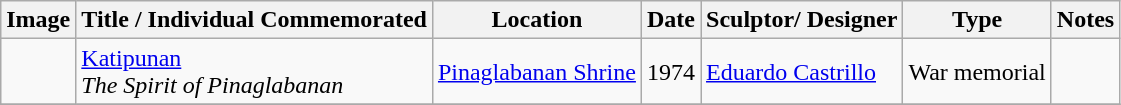<table class="wikitable sortable">
<tr>
<th>Image</th>
<th>Title / Individual Commemorated</th>
<th>Location</th>
<th>Date</th>
<th>Sculptor/ Designer</th>
<th>Type</th>
<th>Notes</th>
</tr>
<tr>
<td></td>
<td><a href='#'>Katipunan</a><br><em>The Spirit of Pinaglabanan</em></td>
<td><a href='#'>Pinaglabanan Shrine</a><br></td>
<td>1974</td>
<td><a href='#'>Eduardo Castrillo</a></td>
<td>War memorial</td>
<td></td>
</tr>
<tr>
</tr>
</table>
